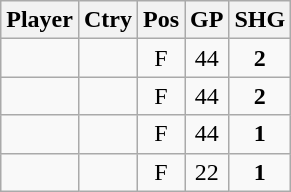<table class= "wikitable sortable">
<tr>
<th>Player</th>
<th>Ctry</th>
<th>Pos</th>
<th>GP</th>
<th>SHG</th>
</tr>
<tr align="center">
<td align="left"></td>
<td></td>
<td>F</td>
<td>44</td>
<td><strong>2</strong></td>
</tr>
<tr align="center">
<td align="left"></td>
<td></td>
<td>F</td>
<td>44</td>
<td><strong>2</strong></td>
</tr>
<tr align="center">
<td align="left"></td>
<td></td>
<td>F</td>
<td>44</td>
<td><strong>1</strong></td>
</tr>
<tr align="center">
<td align="left"></td>
<td></td>
<td>F</td>
<td>22</td>
<td><strong>1</strong></td>
</tr>
</table>
